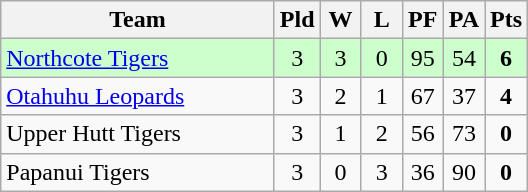<table class="wikitable" style="text-align:center;">
<tr>
<th width=175>Team</th>
<th width=20 abbr="Played">Pld</th>
<th width=20 abbr="Won">W</th>
<th width=20 abbr="Lost">L</th>
<th width=20 abbr="Points for">PF</th>
<th width=20 abbr="Points against">PA</th>
<th width=20 abbr="Points">Pts</th>
</tr>
<tr style="background: #ccffcc;">
<td style="text-align:left;"><a href='#'>Northcote Tigers</a></td>
<td>3</td>
<td>3</td>
<td>0</td>
<td>95</td>
<td>54</td>
<td><strong>6</strong></td>
</tr>
<tr>
<td style="text-align:left;"><a href='#'>Otahuhu Leopards</a></td>
<td>3</td>
<td>2</td>
<td>1</td>
<td>67</td>
<td>37</td>
<td><strong>4</strong></td>
</tr>
<tr>
<td style="text-align:left;">Upper Hutt Tigers</td>
<td>3</td>
<td>1</td>
<td>2</td>
<td>56</td>
<td>73</td>
<td><strong>0</strong></td>
</tr>
<tr>
<td style="text-align:left;">Papanui Tigers</td>
<td>3</td>
<td>0</td>
<td>3</td>
<td>36</td>
<td>90</td>
<td><strong>0</strong></td>
</tr>
</table>
